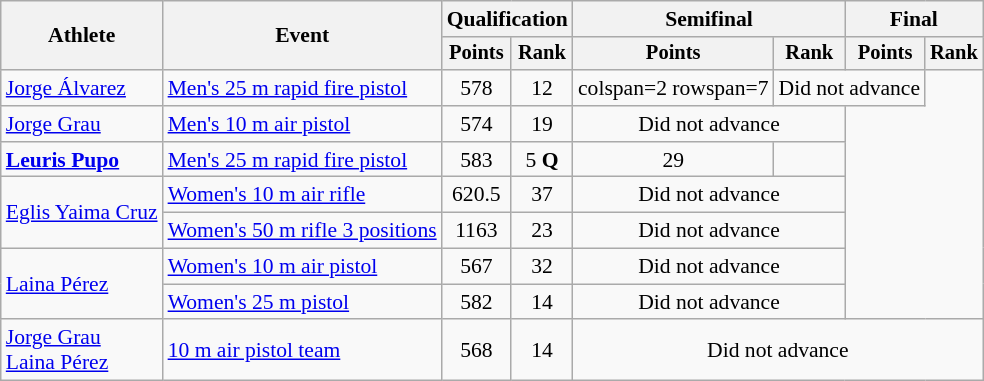<table class="wikitable" style="font-size:90%">
<tr>
<th rowspan="2">Athlete</th>
<th rowspan="2">Event</th>
<th colspan=2>Qualification</th>
<th colspan=2>Semifinal</th>
<th colspan=2>Final</th>
</tr>
<tr style="font-size:95%">
<th>Points</th>
<th>Rank</th>
<th>Points</th>
<th>Rank</th>
<th>Points</th>
<th>Rank</th>
</tr>
<tr align=center>
<td align=left><a href='#'>Jorge Álvarez</a></td>
<td align=left><a href='#'>Men's 25 m rapid fire pistol</a></td>
<td>578</td>
<td>12</td>
<td>colspan=2 rowspan=7 </td>
<td colspan="2">Did not advance</td>
</tr>
<tr align=center>
<td align=left><a href='#'>Jorge Grau</a></td>
<td align=left><a href='#'>Men's 10 m air pistol</a></td>
<td>574</td>
<td>19</td>
<td colspan="2">Did not advance</td>
</tr>
<tr align=center>
<td align=left><strong><a href='#'>Leuris Pupo</a></strong></td>
<td align=left><a href='#'>Men's 25 m rapid fire pistol</a></td>
<td>583</td>
<td>5 <strong>Q</strong></td>
<td>29</td>
<td></td>
</tr>
<tr align=center>
<td align=left rowspan=2><a href='#'>Eglis Yaima Cruz</a></td>
<td align=left><a href='#'>Women's 10 m air rifle</a></td>
<td>620.5</td>
<td>37</td>
<td colspan=2>Did not advance</td>
</tr>
<tr align=center>
<td align=left><a href='#'>Women's 50 m rifle 3 positions</a></td>
<td>1163</td>
<td>23</td>
<td colspan=2>Did not advance</td>
</tr>
<tr align=center>
<td align=left rowspan=2><a href='#'>Laina Pérez</a></td>
<td align=left><a href='#'>Women's 10 m air pistol</a></td>
<td>567</td>
<td>32</td>
<td colspan=2>Did not advance</td>
</tr>
<tr align=center>
<td align=left><a href='#'>Women's 25 m pistol</a></td>
<td>582</td>
<td>14</td>
<td colspan=2>Did not advance</td>
</tr>
<tr align=center>
<td align=left><a href='#'>Jorge Grau</a><br><a href='#'>Laina Pérez</a></td>
<td align=left><a href='#'>10 m air pistol team</a></td>
<td>568</td>
<td>14</td>
<td colspan=4>Did not advance</td>
</tr>
</table>
